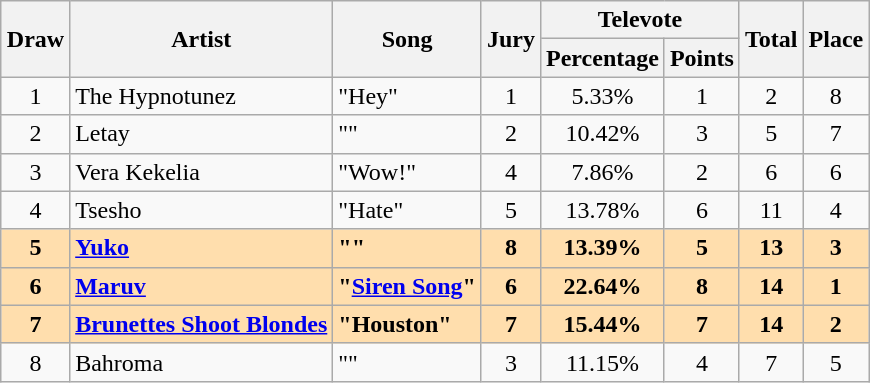<table class="sortable wikitable" style="margin: 1em auto 1em auto; text-align:center;">
<tr>
<th rowspan="2">Draw</th>
<th rowspan="2">Artist</th>
<th rowspan="2">Song</th>
<th rowspan="2">Jury</th>
<th colspan="2">Televote</th>
<th rowspan="2">Total</th>
<th rowspan="2">Place</th>
</tr>
<tr>
<th>Percentage</th>
<th>Points</th>
</tr>
<tr>
<td>1</td>
<td align="left" data-sort-value="Hypnotunez, The">The Hypnotunez</td>
<td align="left">"Hey"</td>
<td>1</td>
<td>5.33%</td>
<td>1</td>
<td>2</td>
<td>8</td>
</tr>
<tr>
<td>2</td>
<td align="left">Letay</td>
<td align="left">""</td>
<td>2</td>
<td>10.42%</td>
<td>3</td>
<td>5</td>
<td>7</td>
</tr>
<tr>
<td>3</td>
<td align="left">Vera Kekelia</td>
<td align="left">"Wow!"</td>
<td>4</td>
<td>7.86%</td>
<td>2</td>
<td>6</td>
<td>6</td>
</tr>
<tr>
<td>4</td>
<td align="left">Tsesho</td>
<td align="left">"Hate"</td>
<td>5</td>
<td>13.78%</td>
<td>6</td>
<td>11</td>
<td>4</td>
</tr>
<tr style="font-weight:bold; background:navajowhite;">
<td>5</td>
<td align="left"><a href='#'>Yuko</a></td>
<td align="left">""</td>
<td>8</td>
<td>13.39%</td>
<td>5</td>
<td>13</td>
<td>3</td>
</tr>
<tr style="font-weight:bold; background:navajowhite;">
<td>6</td>
<td align="left"><a href='#'>Maruv</a></td>
<td align="left">"<a href='#'>Siren Song</a>"</td>
<td>6</td>
<td>22.64%</td>
<td>8</td>
<td>14</td>
<td>1</td>
</tr>
<tr style="font-weight:bold; background:navajowhite;">
<td>7</td>
<td align="left"><a href='#'>Brunettes Shoot Blondes</a></td>
<td align="left">"Houston"</td>
<td>7</td>
<td>15.44%</td>
<td>7</td>
<td>14</td>
<td>2</td>
</tr>
<tr>
<td>8</td>
<td align="left">Bahroma</td>
<td align="left">""</td>
<td>3</td>
<td>11.15%</td>
<td>4</td>
<td>7</td>
<td>5</td>
</tr>
</table>
